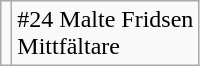<table class="wikitable">
<tr>
<td></td>
<td>#24 Malte Fridsen<br>Mittfältare</td>
</tr>
</table>
